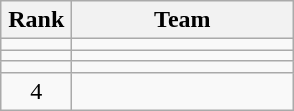<table class="wikitable" style="text-align: center;">
<tr>
<th width=40>Rank</th>
<th width=140>Team</th>
</tr>
<tr align=center>
<td></td>
<td style="text-align:left;"></td>
</tr>
<tr align=center>
<td></td>
<td style="text-align:left;"></td>
</tr>
<tr align=center>
<td></td>
<td style="text-align:left;"></td>
</tr>
<tr align=center>
<td>4</td>
<td style="text-align:left;"></td>
</tr>
</table>
